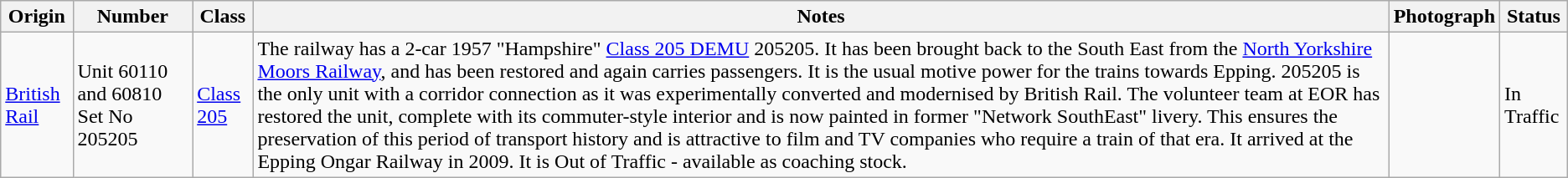<table class="wikitable">
<tr>
<th>Origin</th>
<th>Number</th>
<th>Class</th>
<th>Notes</th>
<th>Photograph</th>
<th>Status</th>
</tr>
<tr>
<td><a href='#'>British Rail</a></td>
<td>Unit 60110 and 60810 Set No 205205</td>
<td><a href='#'>Class 205</a></td>
<td>The railway has a 2-car 1957 "Hampshire" <a href='#'>Class 205 DEMU</a> 205205. It has been brought back to the South East from the <a href='#'>North Yorkshire Moors Railway</a>, and has been restored and again carries passengers. It is the usual motive power for the trains towards Epping. 205205 is the only unit with a corridor connection as it was experimentally converted and modernised by British Rail. The volunteer team at EOR has restored the unit, complete with its commuter-style interior and is now painted in former "Network SouthEast" livery. This ensures the preservation of this period of transport history and is attractive to film and TV companies who require a train of that era. It arrived at the Epping Ongar Railway in 2009. It is Out of Traffic - available as coaching stock.</td>
<td></td>
<td>In Traffic</td>
</tr>
</table>
